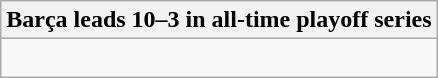<table class="wikitable collapsible collapsed">
<tr>
<th>Barça leads 10–3 in all-time playoff series</th>
</tr>
<tr>
<td><br>











</td>
</tr>
</table>
